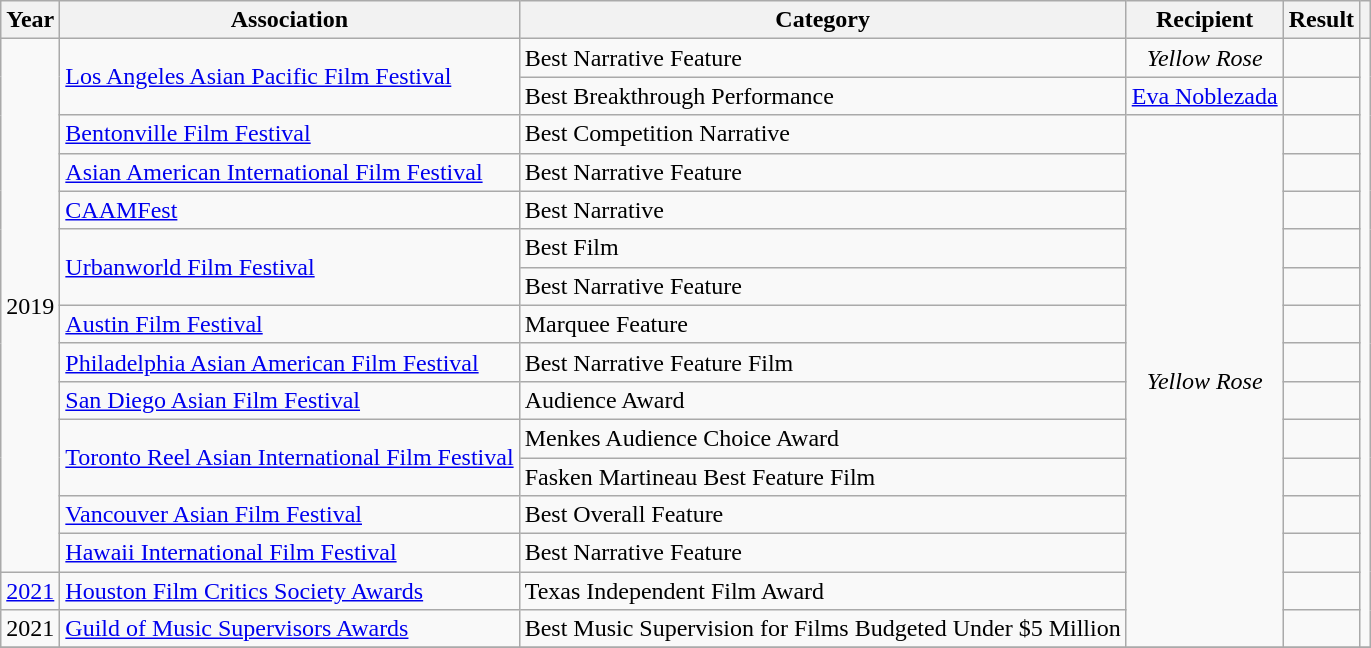<table class="wikitable sortable">
<tr>
<th>Year</th>
<th>Association</th>
<th>Category</th>
<th>Recipient</th>
<th>Result</th>
<th></th>
</tr>
<tr>
<td rowspan=14 style="text-align:center;">2019</td>
<td rowspan=2><a href='#'>Los Angeles Asian Pacific Film Festival</a></td>
<td>Best Narrative Feature</td>
<td style="text-align:center;"><em>Yellow Rose</em></td>
<td></td>
<td rowspan=16 style="text-align:center;"></td>
</tr>
<tr>
<td>Best Breakthrough Performance</td>
<td style="text-align:center;"><a href='#'>Eva Noblezada</a></td>
<td></td>
</tr>
<tr>
<td><a href='#'>Bentonville Film Festival</a></td>
<td>Best Competition Narrative</td>
<td rowspan=14 style="text-align:center;"><em>Yellow Rose</em></td>
<td></td>
</tr>
<tr>
<td><a href='#'>Asian American International Film Festival</a></td>
<td>Best Narrative Feature</td>
<td></td>
</tr>
<tr>
<td><a href='#'>CAAMFest</a></td>
<td>Best Narrative</td>
<td></td>
</tr>
<tr>
<td rowspan=2><a href='#'>Urbanworld Film Festival</a></td>
<td>Best Film</td>
<td></td>
</tr>
<tr>
<td>Best Narrative Feature</td>
<td></td>
</tr>
<tr>
<td><a href='#'>Austin Film Festival</a></td>
<td>Marquee Feature</td>
<td></td>
</tr>
<tr>
<td><a href='#'>Philadelphia Asian American Film Festival</a></td>
<td>Best Narrative Feature Film</td>
<td></td>
</tr>
<tr>
<td><a href='#'>San Diego Asian Film Festival</a></td>
<td>Audience Award</td>
<td></td>
</tr>
<tr>
<td rowspan=2><a href='#'>Toronto Reel Asian International Film Festival</a></td>
<td>Menkes Audience Choice Award</td>
<td></td>
</tr>
<tr>
<td>Fasken Martineau Best Feature Film</td>
<td></td>
</tr>
<tr>
<td><a href='#'>Vancouver Asian Film Festival</a></td>
<td>Best Overall Feature</td>
<td></td>
</tr>
<tr>
<td><a href='#'>Hawaii International Film Festival</a></td>
<td>Best Narrative Feature</td>
<td></td>
</tr>
<tr>
<td style="text-align:center;"><a href='#'>2021</a></td>
<td><a href='#'>Houston Film Critics Society Awards</a></td>
<td>Texas Independent Film Award</td>
<td></td>
</tr>
<tr>
<td style="text-align:center;">2021</td>
<td><a href='#'>Guild of Music Supervisors Awards</a></td>
<td>Best Music Supervision for Films Budgeted Under $5 Million</td>
<td></td>
</tr>
<tr>
</tr>
</table>
